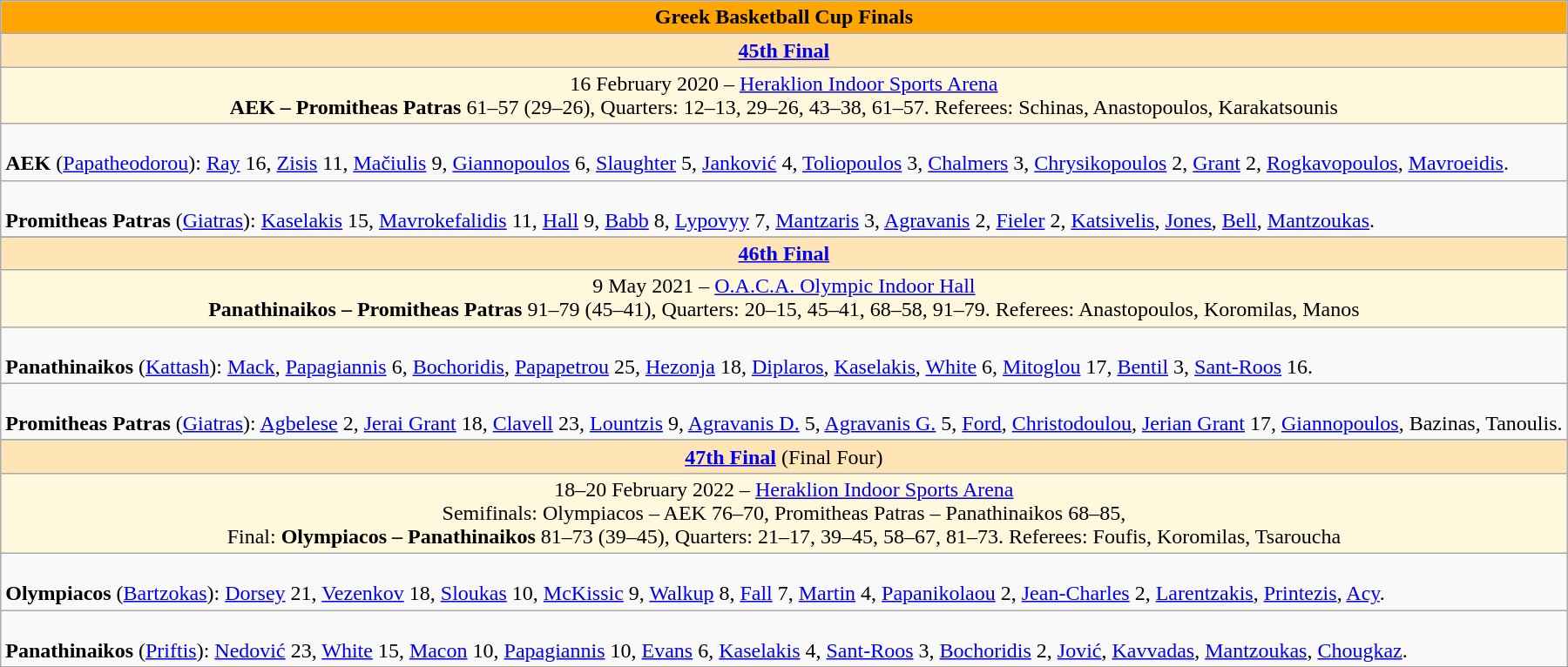<table class="wikitable">
<tr>
<td align="center" bgcolor= #ffa500><strong>Greek Basketball Cup Finals</strong></td>
</tr>
<tr>
</tr>
<tr>
<td align="center" bgcolor= #ffe4b5> <strong><a href='#'>45th Final</a></strong></td>
</tr>
<tr>
<td align="center" bgcolor= #fff8dc>16 February 2020 – <a href='#'>Heraklion Indoor Sports Arena</a><br><strong>AEK  – Promitheas Patras</strong> 61–57 (29–26), Quarters: 12–13, 29–26, 43–38, 61–57. 
Referees: Schinas, Anastopoulos, Karakatsounis</td>
</tr>
<tr>
<td><br><strong>AEK</strong> (<a href='#'>Papatheodorou</a>): <a href='#'>Ray</a> 16, <a href='#'>Zisis</a> 11, <a href='#'>Mačiulis</a> 9, <a href='#'>Giannopoulos</a> 6, <a href='#'>Slaughter</a> 5, <a href='#'>Janković</a> 4, <a href='#'>Toliopoulos</a> 3, <a href='#'>Chalmers</a> 3, <a href='#'>Chrysikopoulos</a> 2, <a href='#'>Grant</a> 2, <a href='#'>Rogkavopoulos</a>, <a href='#'>Mavroeidis</a>.</td>
</tr>
<tr>
<td><br><strong>Promitheas Patras</strong> (<a href='#'>Giatras</a>): <a href='#'>Kaselakis</a> 15, <a href='#'>Mavrokefalidis</a> 11, <a href='#'>Hall</a> 9, <a href='#'>Babb</a> 8, <a href='#'>Lypovyy</a> 7, <a href='#'>Mantzaris</a> 3, <a href='#'>Agravanis</a> 2, <a href='#'>Fieler</a> 2, <a href='#'>Katsivelis</a>, <a href='#'>Jones</a>, <a href='#'>Bell</a>, <a href='#'>Mantzoukas</a>.</td>
</tr>
<tr>
</tr>
<tr>
<td align="center" bgcolor= #ffe4b5> <strong><a href='#'>46th Final</a></strong></td>
</tr>
<tr>
<td align="center" bgcolor= #fff8dc>9 May 2021 – <a href='#'>O.A.C.A. Olympic Indoor Hall</a><br><strong>Panathinaikos – Promitheas Patras</strong> 91–79 (45–41), Quarters: 20–15, 45–41, 68–58, 91–79. 
Referees: Anastopoulos, Koromilas, Manos</td>
</tr>
<tr>
<td><br><strong>Panathinaikos</strong> (<a href='#'>Kattash</a>): <a href='#'>Mack</a>, <a href='#'>Papagiannis</a> 6, <a href='#'>Bochoridis</a>, <a href='#'>Papapetrou</a> 25, <a href='#'>Hezonja</a> 18, <a href='#'>Diplaros</a>, <a href='#'>Kaselakis</a>, <a href='#'>White</a> 6, <a href='#'>Mitoglou</a> 17, <a href='#'>Bentil</a> 3, <a href='#'>Sant-Roos</a> 16.</td>
</tr>
<tr>
<td><br><strong>Promitheas Patras</strong> (<a href='#'>Giatras</a>): <a href='#'>Agbelese</a> 2, <a href='#'>Jerai Grant</a> 18, <a href='#'>Clavell</a> 23, <a href='#'>Lountzis</a> 9, <a href='#'>Agravanis D.</a> 5, <a href='#'>Agravanis G.</a> 5, <a href='#'>Ford</a>, <a href='#'>Christodoulou</a>, <a href='#'>Jerian Grant</a> 17, <a href='#'>Giannopoulos</a>, Bazinas, Tanoulis.</td>
</tr>
<tr>
</tr>
<tr>
<td align="center" bgcolor= #ffe4b5><strong><a href='#'>47th Final</a></strong> (Final Four)</td>
</tr>
<tr>
<td align="center" bgcolor= #fff8dc>18–20 February 2022 – <a href='#'>Heraklion Indoor Sports Arena</a><br>Semifinals: Olympiacos – AEK 76–70, Promitheas Patras – Panathinaikos 68–85,<br>Final: <strong>Olympiacos – Panathinaikos</strong> 81–73 (39–45), Quarters: 21–17, 39–45, 58–67, 81–73. 
Referees: Foufis, Koromilas, Tsaroucha</td>
</tr>
<tr>
<td><br><strong>Olympiacos</strong> (<a href='#'>Bartzokas</a>): <a href='#'>Dorsey</a> 21, <a href='#'>Vezenkov</a> 18, <a href='#'>Sloukas</a> 10, <a href='#'>McKissic</a> 9, <a href='#'>Walkup</a> 8, <a href='#'>Fall</a> 7, <a href='#'>Martin</a> 4, <a href='#'>Papanikolaou</a> 2, <a href='#'>Jean-Charles</a> 2, <a href='#'>Larentzakis</a>, <a href='#'>Printezis</a>, <a href='#'>Acy</a>.</td>
</tr>
<tr>
<td><br><strong>Panathinaikos</strong> (<a href='#'>Priftis</a>): <a href='#'>Nedović</a> 23, <a href='#'>White</a> 15, <a href='#'>Macon</a> 10, <a href='#'>Papagiannis</a> 10, <a href='#'>Evans</a> 6, <a href='#'>Kaselakis</a> 4, <a href='#'>Sant-Roos</a> 3, <a href='#'>Bochoridis</a> 2, <a href='#'>Jović</a>, <a href='#'>Kavvadas</a>, <a href='#'>Mantzoukas</a>, <a href='#'>Chougkaz</a>.</td>
</tr>
</table>
